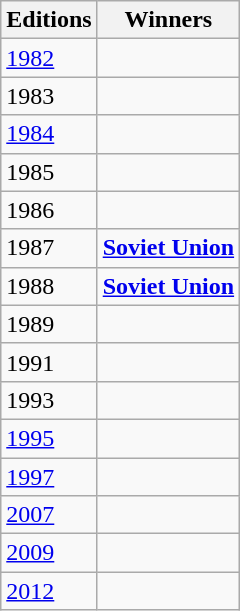<table class="wikitable sortable">
<tr>
<th>Editions</th>
<th>Winners</th>
</tr>
<tr>
<td><a href='#'>1982</a></td>
<td><strong></strong></td>
</tr>
<tr>
<td>1983</td>
<td><strong></strong></td>
</tr>
<tr>
<td><a href='#'>1984</a></td>
<td><strong></strong></td>
</tr>
<tr>
<td>1985</td>
<td><strong></strong></td>
</tr>
<tr>
<td>1986</td>
<td><strong></strong></td>
</tr>
<tr>
<td>1987</td>
<td><strong> <a href='#'>Soviet Union</a></strong></td>
</tr>
<tr>
<td>1988</td>
<td><strong> <a href='#'>Soviet Union</a></strong></td>
</tr>
<tr>
<td>1989</td>
<td><strong></strong></td>
</tr>
<tr>
<td>1991</td>
<td><strong></strong></td>
</tr>
<tr>
<td>1993</td>
<td><strong></strong></td>
</tr>
<tr>
<td><a href='#'>1995</a></td>
<td><strong></strong></td>
</tr>
<tr>
<td><a href='#'>1997</a></td>
<td><strong></strong></td>
</tr>
<tr>
<td><a href='#'>2007</a></td>
<td><strong></strong></td>
</tr>
<tr>
<td><a href='#'>2009</a></td>
<td><strong></strong></td>
</tr>
<tr>
<td><a href='#'>2012</a></td>
<td><strong></strong></td>
</tr>
</table>
